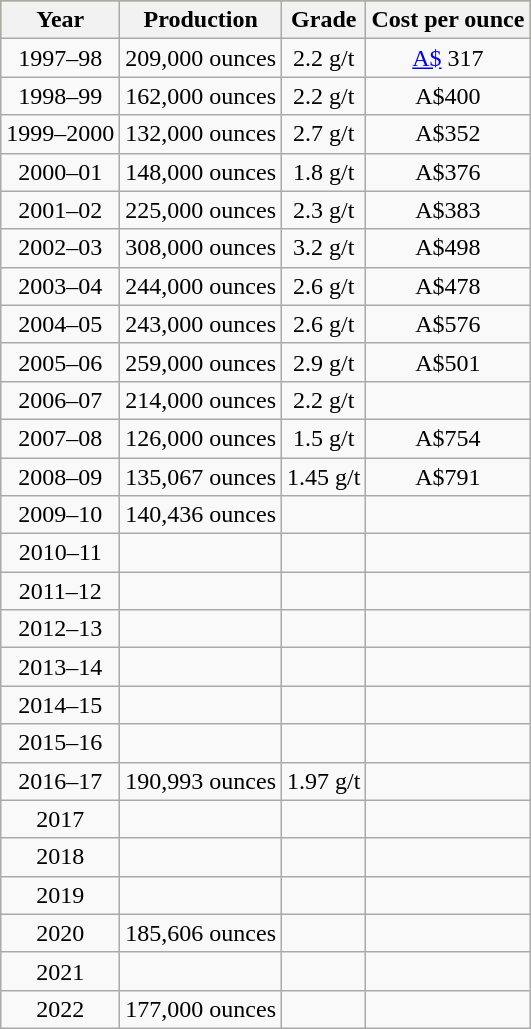<table class="wikitable">
<tr style="text-align:center; background:#daa520;">
<th>Year</th>
<th>Production</th>
<th>Grade</th>
<th>Cost per ounce</th>
</tr>
<tr style="text-align:center;">
<td>1997–98</td>
<td>209,000 ounces</td>
<td>2.2 g/t</td>
<td><a href='#'>A$</a> 317</td>
</tr>
<tr style="text-align:center;">
<td>1998–99</td>
<td>162,000 ounces</td>
<td>2.2 g/t</td>
<td>A$400</td>
</tr>
<tr style="text-align:center;">
<td>1999–2000</td>
<td>132,000 ounces</td>
<td>2.7 g/t</td>
<td>A$352</td>
</tr>
<tr style="text-align:center;">
<td>2000–01</td>
<td>148,000 ounces</td>
<td>1.8 g/t</td>
<td>A$376</td>
</tr>
<tr style="text-align:center;">
<td>2001–02</td>
<td>225,000 ounces</td>
<td>2.3 g/t</td>
<td>A$383</td>
</tr>
<tr style="text-align:center;">
<td>2002–03</td>
<td>308,000 ounces</td>
<td>3.2 g/t</td>
<td>A$498</td>
</tr>
<tr style="text-align:center;">
<td>2003–04</td>
<td>244,000 ounces</td>
<td>2.6 g/t</td>
<td>A$478</td>
</tr>
<tr style="text-align:center;">
<td>2004–05</td>
<td>243,000 ounces</td>
<td>2.6 g/t</td>
<td>A$576</td>
</tr>
<tr style="text-align:center;">
<td>2005–06</td>
<td>259,000 ounces</td>
<td>2.9 g/t</td>
<td>A$501</td>
</tr>
<tr style="text-align:center;">
<td>2006–07</td>
<td>214,000 ounces</td>
<td>2.2 g/t</td>
<td></td>
</tr>
<tr style="text-align:center;">
<td>2007–08</td>
<td>126,000 ounces</td>
<td>1.5 g/t</td>
<td>A$754</td>
</tr>
<tr style="text-align:center;">
<td>2008–09</td>
<td>135,067 ounces</td>
<td>1.45 g/t</td>
<td>A$791</td>
</tr>
<tr style="text-align:center;">
<td>2009–10</td>
<td>140,436 ounces</td>
<td></td>
<td></td>
</tr>
<tr style="text-align:center;">
<td>2010–11</td>
<td></td>
<td></td>
<td></td>
</tr>
<tr style="text-align:center;">
<td>2011–12</td>
<td></td>
<td></td>
<td></td>
</tr>
<tr style="text-align:center;">
<td>2012–13</td>
<td></td>
<td></td>
<td></td>
</tr>
<tr style="text-align:center;">
<td>2013–14</td>
<td></td>
<td></td>
<td></td>
</tr>
<tr style="text-align:center;">
<td>2014–15</td>
<td></td>
<td></td>
<td></td>
</tr>
<tr style="text-align:center;">
<td>2015–16</td>
<td></td>
<td></td>
<td></td>
</tr>
<tr style="text-align:center;">
<td>2016–17</td>
<td>190,993 ounces</td>
<td>1.97 g/t</td>
<td></td>
</tr>
<tr style="text-align:center;">
<td>2017</td>
<td></td>
<td></td>
<td></td>
</tr>
<tr style="text-align:center;">
<td>2018</td>
<td></td>
<td></td>
<td></td>
</tr>
<tr style="text-align:center;">
<td>2019</td>
<td></td>
<td></td>
<td></td>
</tr>
<tr style="text-align:center;">
<td>2020</td>
<td>185,606 ounces</td>
<td></td>
<td></td>
</tr>
<tr style="text-align:center;">
<td>2021</td>
<td></td>
<td></td>
<td></td>
</tr>
<tr style="text-align:center;">
<td>2022</td>
<td>177,000 ounces</td>
<td></td>
<td></td>
</tr>
</table>
